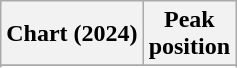<table class="wikitable sortable plainrowheaders" style="text-align:center">
<tr>
<th scope="col">Chart (2024)</th>
<th scope="col">Peak<br>position</th>
</tr>
<tr>
</tr>
<tr>
</tr>
<tr>
</tr>
<tr>
</tr>
</table>
